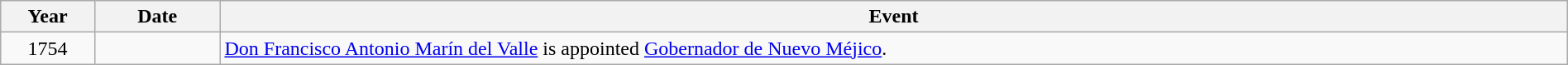<table class="wikitable" style="width:100%;">
<tr>
<th style="width:6%">Year</th>
<th style="width:8%">Date</th>
<th style="width:86%">Event</th>
</tr>
<tr>
<td align=center>1754</td>
<td align=center> </td>
<td><a href='#'>Don Francisco Antonio Marín del Valle</a> is appointed <a href='#'>Gobernador de Nuevo Méjico</a>.</td>
</tr>
</table>
